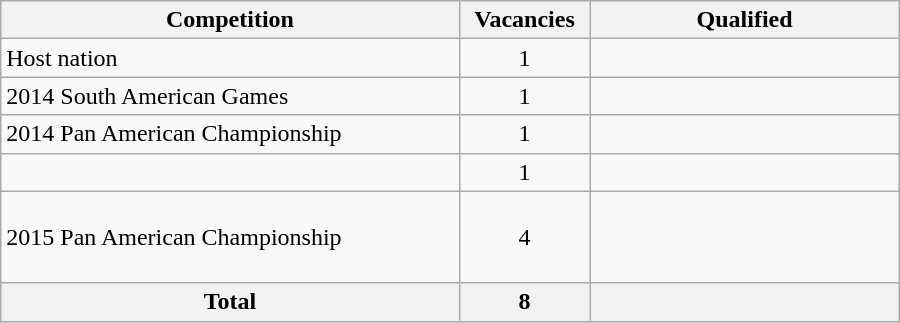<table class = "wikitable" width=600>
<tr>
<th width=300>Competition</th>
<th width=80>Vacancies</th>
<th width=200>Qualified</th>
</tr>
<tr>
<td>Host nation</td>
<td align="center">1</td>
<td></td>
</tr>
<tr>
<td>2014 South American Games</td>
<td align="center">1</td>
<td></td>
</tr>
<tr>
<td>2014 Pan American Championship</td>
<td align="center">1</td>
<td></td>
</tr>
<tr>
<td></td>
<td align="center">1</td>
<td></td>
</tr>
<tr>
<td>2015 Pan American Championship</td>
<td align="center">4</td>
<td><br><br><br></td>
</tr>
<tr>
<th>Total</th>
<th>8</th>
<th></th>
</tr>
</table>
